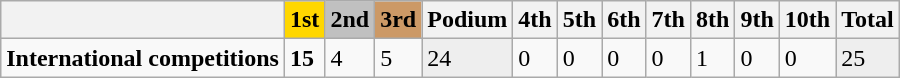<table class="wikitable">
<tr>
<th></th>
<th style="background: gold;">1st</th>
<th style="background: silver;">2nd</th>
<th style="background: #c96;">3rd</th>
<th>Podium</th>
<th>4th</th>
<th>5th</th>
<th>6th</th>
<th>7th</th>
<th>8th</th>
<th>9th</th>
<th>10th</th>
<th>Total</th>
</tr>
<tr>
<td><strong>International competitions</strong></td>
<td><strong>15</strong></td>
<td>4</td>
<td>5</td>
<td style="background: #EEEEEE;">24</td>
<td>0</td>
<td>0</td>
<td>0</td>
<td>0</td>
<td>1</td>
<td>0</td>
<td>0</td>
<td style="background: #EEEEEE;">25</td>
</tr>
</table>
